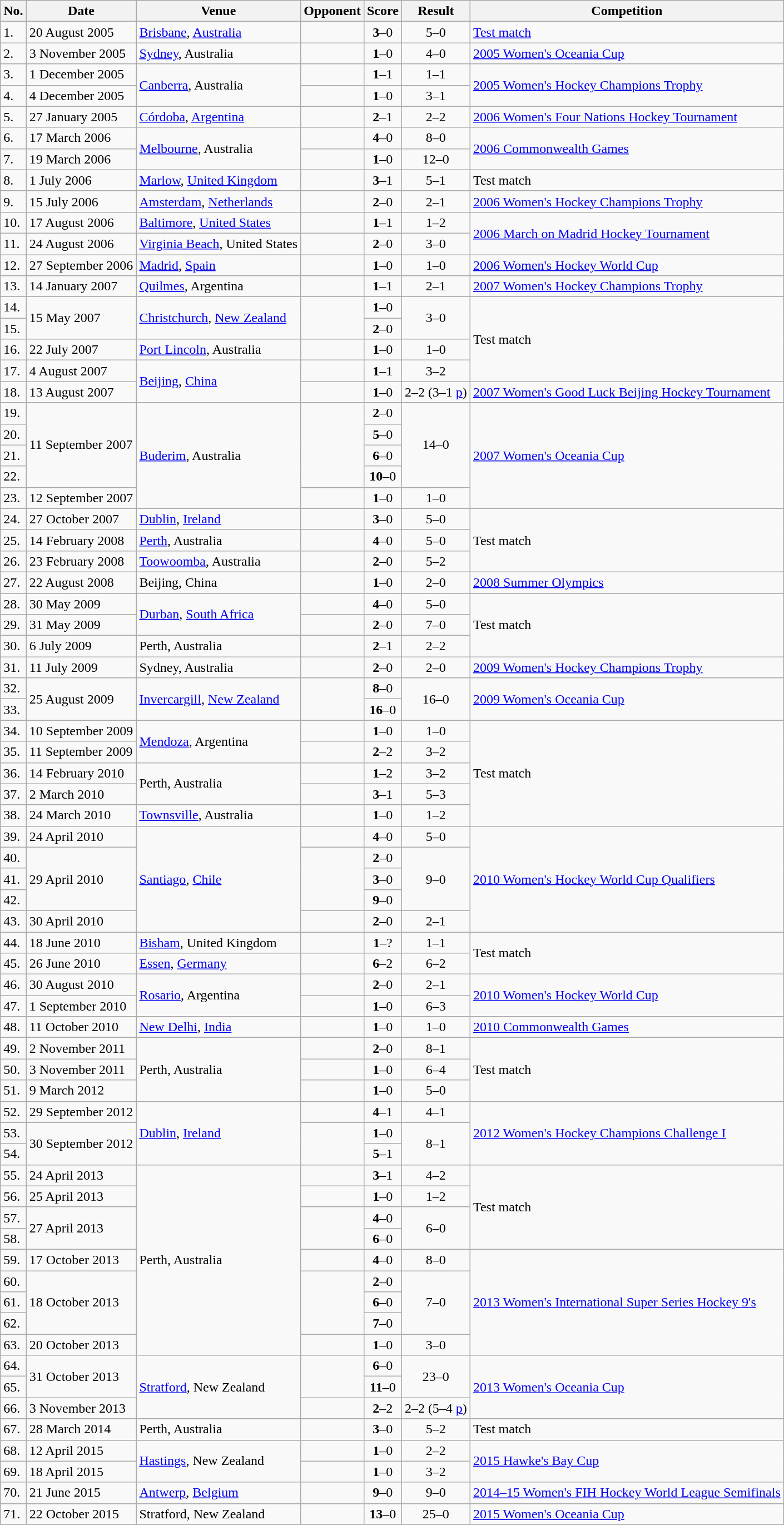<table class="wikitable">
<tr>
<th>No.</th>
<th>Date</th>
<th>Venue</th>
<th>Opponent</th>
<th>Score</th>
<th>Result</th>
<th>Competition</th>
</tr>
<tr>
<td>1.</td>
<td>20 August 2005</td>
<td><a href='#'>Brisbane</a>, <a href='#'>Australia</a></td>
<td></td>
<td align=center><strong>3</strong>–0</td>
<td align=center>5–0</td>
<td><a href='#'>Test match</a></td>
</tr>
<tr>
<td>2.</td>
<td>3 November 2005</td>
<td><a href='#'>Sydney</a>, Australia</td>
<td></td>
<td align=center><strong>1</strong>–0</td>
<td align=center>4–0</td>
<td><a href='#'>2005 Women's Oceania Cup</a></td>
</tr>
<tr>
<td>3.</td>
<td>1 December 2005</td>
<td rowspan=2><a href='#'>Canberra</a>, Australia</td>
<td></td>
<td align=center><strong>1</strong>–1</td>
<td align=center>1–1</td>
<td rowspan=2><a href='#'>2005 Women's Hockey Champions Trophy</a></td>
</tr>
<tr>
<td>4.</td>
<td>4 December 2005</td>
<td></td>
<td align=center><strong>1</strong>–0</td>
<td align=center>3–1</td>
</tr>
<tr>
<td>5.</td>
<td>27 January 2005</td>
<td><a href='#'>Córdoba</a>, <a href='#'>Argentina</a></td>
<td></td>
<td align=center><strong>2</strong>–1</td>
<td align=center>2–2</td>
<td><a href='#'>2006 Women's Four Nations Hockey Tournament</a></td>
</tr>
<tr>
<td>6.</td>
<td>17 March 2006</td>
<td rowspan=2><a href='#'>Melbourne</a>, Australia</td>
<td></td>
<td align=center><strong>4</strong>–0</td>
<td align=center>8–0</td>
<td rowspan=2><a href='#'>2006 Commonwealth Games</a></td>
</tr>
<tr>
<td>7.</td>
<td>19 March 2006</td>
<td></td>
<td align=center><strong>1</strong>–0</td>
<td align=center>12–0</td>
</tr>
<tr>
<td>8.</td>
<td>1 July 2006</td>
<td><a href='#'>Marlow</a>, <a href='#'>United Kingdom</a></td>
<td></td>
<td align=center><strong>3</strong>–1</td>
<td align=center>5–1</td>
<td>Test match</td>
</tr>
<tr>
<td>9.</td>
<td>15 July 2006</td>
<td><a href='#'>Amsterdam</a>, <a href='#'>Netherlands</a></td>
<td></td>
<td align=center><strong>2</strong>–0</td>
<td align=center>2–1</td>
<td><a href='#'>2006 Women's Hockey Champions Trophy</a></td>
</tr>
<tr>
<td>10.</td>
<td>17 August 2006</td>
<td><a href='#'>Baltimore</a>, <a href='#'>United States</a></td>
<td></td>
<td align=center><strong>1</strong>–1</td>
<td align=center>1–2</td>
<td rowspan=2><a href='#'>2006 March on Madrid Hockey Tournament</a></td>
</tr>
<tr>
<td>11.</td>
<td>24 August 2006</td>
<td><a href='#'>Virginia Beach</a>, United States</td>
<td></td>
<td align=center><strong>2</strong>–0</td>
<td align=center>3–0</td>
</tr>
<tr>
<td>12.</td>
<td>27 September 2006</td>
<td><a href='#'>Madrid</a>, <a href='#'>Spain</a></td>
<td></td>
<td align=center><strong>1</strong>–0</td>
<td align=center>1–0</td>
<td><a href='#'>2006 Women's Hockey World Cup</a></td>
</tr>
<tr>
<td>13.</td>
<td>14 January 2007</td>
<td><a href='#'>Quilmes</a>, Argentina</td>
<td></td>
<td align=center><strong>1</strong>–1</td>
<td align=center>2–1</td>
<td><a href='#'>2007 Women's Hockey Champions Trophy</a></td>
</tr>
<tr>
<td>14.</td>
<td rowspan=2>15 May 2007</td>
<td rowspan=2><a href='#'>Christchurch</a>, <a href='#'>New Zealand</a></td>
<td rowspan=2></td>
<td align=center><strong>1</strong>–0</td>
<td rowspan=2 align=center>3–0</td>
<td rowspan=4>Test match</td>
</tr>
<tr>
<td>15.</td>
<td align=center><strong>2</strong>–0</td>
</tr>
<tr>
<td>16.</td>
<td>22 July 2007</td>
<td><a href='#'>Port Lincoln</a>, Australia</td>
<td></td>
<td align=center><strong>1</strong>–0</td>
<td align=center>1–0</td>
</tr>
<tr>
<td>17.</td>
<td>4 August 2007</td>
<td rowspan=2><a href='#'>Beijing</a>, <a href='#'>China</a></td>
<td></td>
<td align=center><strong>1</strong>–1</td>
<td align=center>3–2</td>
</tr>
<tr>
<td>18.</td>
<td>13 August 2007</td>
<td></td>
<td align=center><strong>1</strong>–0</td>
<td align=center>2–2 (3–1 <a href='#'>p</a>)</td>
<td><a href='#'>2007 Women's Good Luck Beijing Hockey Tournament</a></td>
</tr>
<tr>
<td>19.</td>
<td rowspan=4>11 September 2007</td>
<td rowspan=5><a href='#'>Buderim</a>, Australia</td>
<td rowspan=4></td>
<td align=center><strong>2</strong>–0</td>
<td rowspan=4 align=center>14–0</td>
<td rowspan=5><a href='#'>2007 Women's Oceania Cup</a></td>
</tr>
<tr>
<td>20.</td>
<td align=center><strong>5</strong>–0</td>
</tr>
<tr>
<td>21.</td>
<td align=center><strong>6</strong>–0</td>
</tr>
<tr>
<td>22.</td>
<td align=center><strong>10</strong>–0</td>
</tr>
<tr>
<td>23.</td>
<td>12 September 2007</td>
<td></td>
<td align=center><strong>1</strong>–0</td>
<td align=center>1–0</td>
</tr>
<tr>
<td>24.</td>
<td>27 October 2007</td>
<td><a href='#'>Dublin</a>, <a href='#'>Ireland</a></td>
<td></td>
<td align=center><strong>3</strong>–0</td>
<td align=center>5–0</td>
<td rowspan=3>Test match</td>
</tr>
<tr>
<td>25.</td>
<td>14 February 2008</td>
<td><a href='#'>Perth</a>, Australia</td>
<td></td>
<td align=center><strong>4</strong>–0</td>
<td align=center>5–0</td>
</tr>
<tr>
<td>26.</td>
<td>23 February 2008</td>
<td><a href='#'>Toowoomba</a>, Australia</td>
<td></td>
<td align=center><strong>2</strong>–0</td>
<td align=center>5–2</td>
</tr>
<tr>
<td>27.</td>
<td>22 August 2008</td>
<td>Beijing, China</td>
<td></td>
<td align=center><strong>1</strong>–0</td>
<td align=center>2–0</td>
<td><a href='#'>2008 Summer Olympics</a></td>
</tr>
<tr>
<td>28.</td>
<td>30 May 2009</td>
<td rowspan=2><a href='#'>Durban</a>, <a href='#'>South Africa</a></td>
<td></td>
<td align=center><strong>4</strong>–0</td>
<td align=center>5–0</td>
<td rowspan=3>Test match</td>
</tr>
<tr>
<td>29.</td>
<td>31 May 2009</td>
<td></td>
<td align=center><strong>2</strong>–0</td>
<td align=center>7–0</td>
</tr>
<tr>
<td>30.</td>
<td>6 July 2009</td>
<td>Perth, Australia</td>
<td></td>
<td align=center><strong>2</strong>–1</td>
<td align=center>2–2</td>
</tr>
<tr>
<td>31.</td>
<td>11 July 2009</td>
<td>Sydney, Australia</td>
<td></td>
<td align=center><strong>2</strong>–0</td>
<td align=center>2–0</td>
<td><a href='#'>2009 Women's Hockey Champions Trophy</a></td>
</tr>
<tr>
<td>32.</td>
<td rowspan=2>25 August 2009</td>
<td rowspan=2><a href='#'>Invercargill</a>, <a href='#'>New Zealand</a></td>
<td rowspan=2></td>
<td align=center><strong>8</strong>–0</td>
<td rowspan=2 align=center>16–0</td>
<td rowspan=2><a href='#'>2009 Women's Oceania Cup</a></td>
</tr>
<tr>
<td>33.</td>
<td align=center><strong>16</strong>–0</td>
</tr>
<tr>
<td>34.</td>
<td>10 September 2009</td>
<td rowspan=2><a href='#'>Mendoza</a>, Argentina</td>
<td></td>
<td align=center><strong>1</strong>–0</td>
<td align=center>1–0</td>
<td rowspan=5>Test match</td>
</tr>
<tr>
<td>35.</td>
<td>11 September 2009</td>
<td></td>
<td align=center><strong>2</strong>–2</td>
<td align=center>3–2</td>
</tr>
<tr>
<td>36.</td>
<td>14 February 2010</td>
<td rowspan=2>Perth, Australia</td>
<td></td>
<td align=center><strong>1</strong>–2</td>
<td align=center>3–2</td>
</tr>
<tr>
<td>37.</td>
<td>2 March 2010</td>
<td></td>
<td align=center><strong>3</strong>–1</td>
<td align=center>5–3</td>
</tr>
<tr>
<td>38.</td>
<td>24 March 2010</td>
<td><a href='#'>Townsville</a>, Australia</td>
<td></td>
<td align=center><strong>1</strong>–0</td>
<td align=center>1–2</td>
</tr>
<tr>
<td>39.</td>
<td>24 April 2010</td>
<td rowspan=5><a href='#'>Santiago</a>, <a href='#'>Chile</a></td>
<td></td>
<td align=center><strong>4</strong>–0</td>
<td align=center>5–0</td>
<td rowspan=5><a href='#'>2010 Women's Hockey World Cup Qualifiers</a></td>
</tr>
<tr>
<td>40.</td>
<td rowspan=3>29 April 2010</td>
<td rowspan=3></td>
<td align=center><strong>2</strong>–0</td>
<td rowspan=3 align=center>9–0</td>
</tr>
<tr>
<td>41.</td>
<td align=center><strong>3</strong>–0</td>
</tr>
<tr>
<td>42.</td>
<td align=center><strong>9</strong>–0</td>
</tr>
<tr>
<td>43.</td>
<td>30 April 2010</td>
<td></td>
<td align=center><strong>2</strong>–0</td>
<td align=center>2–1</td>
</tr>
<tr>
<td>44.</td>
<td>18 June 2010</td>
<td><a href='#'>Bisham</a>, United Kingdom</td>
<td></td>
<td align=center><strong>1</strong>–?</td>
<td align=center>1–1</td>
<td rowspan=2>Test match</td>
</tr>
<tr>
<td>45.</td>
<td>26 June 2010</td>
<td><a href='#'>Essen</a>, <a href='#'>Germany</a></td>
<td></td>
<td align=center><strong>6</strong>–2</td>
<td align=center>6–2</td>
</tr>
<tr>
<td>46.</td>
<td>30 August 2010</td>
<td rowspan=2><a href='#'>Rosario</a>, Argentina</td>
<td></td>
<td align=center><strong>2</strong>–0</td>
<td align=center>2–1</td>
<td rowspan=2><a href='#'>2010 Women's Hockey World Cup</a></td>
</tr>
<tr>
<td>47.</td>
<td>1 September 2010</td>
<td></td>
<td align=center><strong>1</strong>–0</td>
<td align=center>6–3</td>
</tr>
<tr>
<td>48.</td>
<td>11 October 2010</td>
<td><a href='#'>New Delhi</a>, <a href='#'>India</a></td>
<td></td>
<td align=center><strong>1</strong>–0</td>
<td align=center>1–0</td>
<td><a href='#'>2010 Commonwealth Games</a></td>
</tr>
<tr>
<td>49.</td>
<td>2 November 2011</td>
<td rowspan=3>Perth, Australia</td>
<td></td>
<td align=center><strong>2</strong>–0</td>
<td align=center>8–1</td>
<td rowspan=3>Test match</td>
</tr>
<tr>
<td>50.</td>
<td>3 November 2011</td>
<td></td>
<td align=center><strong>1</strong>–0</td>
<td align=center>6–4</td>
</tr>
<tr>
<td>51.</td>
<td>9 March 2012</td>
<td></td>
<td align=center><strong>1</strong>–0</td>
<td align=center>5–0</td>
</tr>
<tr>
<td>52.</td>
<td>29 September 2012</td>
<td rowspan=3><a href='#'>Dublin</a>, <a href='#'>Ireland</a></td>
<td></td>
<td align=center><strong>4</strong>–1</td>
<td align=center>4–1</td>
<td rowspan=3><a href='#'>2012 Women's Hockey Champions Challenge I</a></td>
</tr>
<tr>
<td>53.</td>
<td rowspan=2>30 September 2012</td>
<td rowspan=2></td>
<td align=center><strong>1</strong>–0</td>
<td rowspan=2 align=center>8–1</td>
</tr>
<tr>
<td>54.</td>
<td align=center><strong>5</strong>–1</td>
</tr>
<tr>
<td>55.</td>
<td>24 April 2013</td>
<td rowspan=9>Perth, Australia</td>
<td></td>
<td align=center><strong>3</strong>–1</td>
<td align=center>4–2</td>
<td rowspan=4>Test match</td>
</tr>
<tr>
<td>56.</td>
<td>25 April 2013</td>
<td></td>
<td align=center><strong>1</strong>–0</td>
<td align=center>1–2</td>
</tr>
<tr>
<td>57.</td>
<td rowspan=2>27 April 2013</td>
<td rowspan=2></td>
<td align=center><strong>4</strong>–0</td>
<td rowspan=2 align=center>6–0</td>
</tr>
<tr>
<td>58.</td>
<td align=center><strong>6</strong>–0</td>
</tr>
<tr>
<td>59.</td>
<td>17 October 2013</td>
<td></td>
<td align=center><strong>4</strong>–0</td>
<td align=center>8–0</td>
<td rowspan=5><a href='#'>2013 Women's International Super Series Hockey 9's</a></td>
</tr>
<tr>
<td>60.</td>
<td rowspan=3>18 October 2013</td>
<td rowspan=3></td>
<td align=center><strong>2</strong>–0</td>
<td rowspan=3 align=center>7–0</td>
</tr>
<tr>
<td>61.</td>
<td align=center><strong>6</strong>–0</td>
</tr>
<tr>
<td>62.</td>
<td align=center><strong>7</strong>–0</td>
</tr>
<tr>
<td>63.</td>
<td>20 October 2013</td>
<td></td>
<td align=center><strong>1</strong>–0</td>
<td align=center>3–0</td>
</tr>
<tr>
<td>64.</td>
<td rowspan=2>31 October 2013</td>
<td rowspan=3><a href='#'>Stratford</a>, New Zealand</td>
<td rowspan=2></td>
<td align=center><strong>6</strong>–0</td>
<td rowspan=2 align=center>23–0</td>
<td rowspan=3><a href='#'>2013 Women's Oceania Cup</a></td>
</tr>
<tr>
<td>65.</td>
<td align=center><strong>11</strong>–0</td>
</tr>
<tr>
<td>66.</td>
<td>3 November 2013</td>
<td></td>
<td align=center><strong>2</strong>–2</td>
<td align=center>2–2 (5–4 <a href='#'>p</a>)</td>
</tr>
<tr>
<td>67.</td>
<td>28 March 2014</td>
<td>Perth, Australia</td>
<td></td>
<td align=center><strong>3</strong>–0</td>
<td align=center>5–2</td>
<td>Test match</td>
</tr>
<tr>
<td>68.</td>
<td>12 April 2015</td>
<td rowspan=2><a href='#'>Hastings</a>, New Zealand</td>
<td></td>
<td align=center><strong>1</strong>–0</td>
<td align=center>2–2</td>
<td rowspan=2><a href='#'>2015 Hawke's Bay Cup</a></td>
</tr>
<tr>
<td>69.</td>
<td>18 April 2015</td>
<td></td>
<td align=center><strong>1</strong>–0</td>
<td align=center>3–2</td>
</tr>
<tr>
<td>70.</td>
<td>21 June 2015</td>
<td><a href='#'>Antwerp</a>, <a href='#'>Belgium</a></td>
<td></td>
<td align=center><strong>9</strong>–0</td>
<td align=center>9–0</td>
<td><a href='#'>2014–15 Women's FIH Hockey World League Semifinals</a></td>
</tr>
<tr>
<td>71.</td>
<td>22 October 2015</td>
<td>Stratford, New Zealand</td>
<td></td>
<td align=center><strong>13</strong>–0</td>
<td align=center>25–0</td>
<td><a href='#'>2015 Women's Oceania Cup</a></td>
</tr>
</table>
